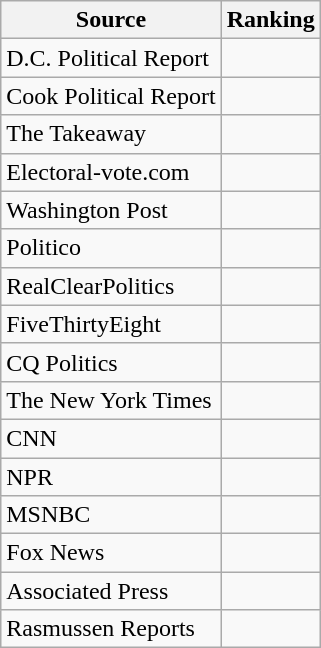<table class="wikitable">
<tr>
<th>Source</th>
<th>Ranking</th>
</tr>
<tr>
<td>D.C. Political Report</td>
<td></td>
</tr>
<tr>
<td>Cook Political Report</td>
<td></td>
</tr>
<tr>
<td>The Takeaway</td>
<td></td>
</tr>
<tr>
<td>Electoral-vote.com</td>
<td></td>
</tr>
<tr>
<td The Washington Post>Washington Post</td>
<td></td>
</tr>
<tr>
<td>Politico</td>
<td></td>
</tr>
<tr>
<td>RealClearPolitics</td>
<td></td>
</tr>
<tr>
<td>FiveThirtyEight</td>
<td></td>
</tr>
<tr>
<td>CQ Politics</td>
<td></td>
</tr>
<tr>
<td>The New York Times</td>
<td></td>
</tr>
<tr>
<td>CNN</td>
<td></td>
</tr>
<tr>
<td>NPR</td>
<td></td>
</tr>
<tr>
<td>MSNBC</td>
<td></td>
</tr>
<tr>
<td>Fox News</td>
<td></td>
</tr>
<tr>
<td>Associated Press</td>
<td></td>
</tr>
<tr>
<td>Rasmussen Reports</td>
<td></td>
</tr>
</table>
